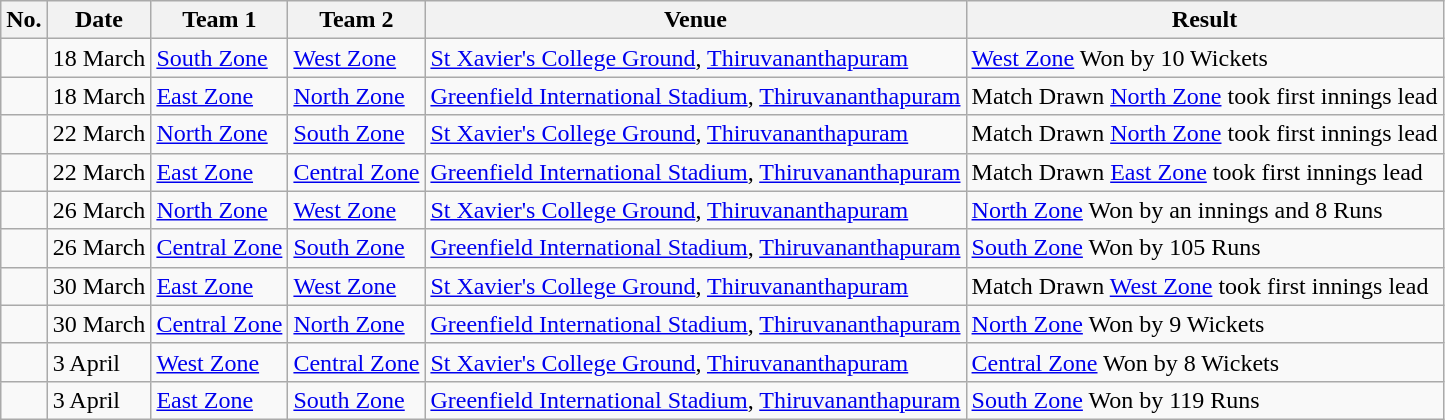<table class="wikitable">
<tr>
<th>No.</th>
<th>Date</th>
<th>Team 1</th>
<th>Team 2</th>
<th>Venue</th>
<th>Result</th>
</tr>
<tr>
<td> </td>
<td>18 March</td>
<td><a href='#'>South Zone</a></td>
<td><a href='#'>West Zone</a></td>
<td><a href='#'>St Xavier's College Ground</a>, <a href='#'>Thiruvananthapuram</a></td>
<td><a href='#'>West Zone</a> Won by 10 Wickets</td>
</tr>
<tr>
<td> </td>
<td>18 March</td>
<td><a href='#'>East Zone</a></td>
<td><a href='#'>North Zone</a></td>
<td><a href='#'>Greenfield International Stadium</a>, <a href='#'>Thiruvananthapuram</a></td>
<td>Match Drawn <a href='#'>North Zone</a> took first innings lead</td>
</tr>
<tr>
<td> </td>
<td>22 March</td>
<td><a href='#'>North Zone</a></td>
<td><a href='#'>South Zone</a></td>
<td><a href='#'>St Xavier's College Ground</a>, <a href='#'>Thiruvananthapuram</a></td>
<td>Match Drawn <a href='#'>North Zone</a> took first innings lead</td>
</tr>
<tr>
<td> </td>
<td>22 March</td>
<td><a href='#'>East Zone</a></td>
<td><a href='#'>Central Zone</a></td>
<td><a href='#'>Greenfield International Stadium</a>, <a href='#'>Thiruvananthapuram</a></td>
<td>Match Drawn <a href='#'>East Zone</a> took first innings lead</td>
</tr>
<tr>
<td></td>
<td>26 March</td>
<td><a href='#'>North Zone</a></td>
<td><a href='#'>West Zone</a></td>
<td><a href='#'>St Xavier's College Ground</a>, <a href='#'>Thiruvananthapuram</a></td>
<td><a href='#'>North Zone</a> Won by an innings and 8 Runs</td>
</tr>
<tr>
<td> </td>
<td>26 March</td>
<td><a href='#'>Central Zone</a></td>
<td><a href='#'>South Zone</a></td>
<td><a href='#'>Greenfield International Stadium</a>, <a href='#'>Thiruvananthapuram</a></td>
<td><a href='#'>South Zone</a> Won by 105 Runs</td>
</tr>
<tr>
<td> </td>
<td>30 March</td>
<td><a href='#'>East Zone</a></td>
<td><a href='#'>West Zone</a></td>
<td><a href='#'>St Xavier's College Ground</a>, <a href='#'>Thiruvananthapuram</a></td>
<td>Match Drawn <a href='#'>West Zone</a> took first innings lead</td>
</tr>
<tr>
<td></td>
<td>30 March</td>
<td><a href='#'>Central Zone</a></td>
<td><a href='#'>North Zone</a></td>
<td><a href='#'>Greenfield International Stadium</a>, <a href='#'>Thiruvananthapuram</a></td>
<td><a href='#'>North Zone</a> Won by 9 Wickets</td>
</tr>
<tr>
<td> </td>
<td>3 April</td>
<td><a href='#'>West Zone</a></td>
<td><a href='#'>Central Zone</a></td>
<td><a href='#'>St Xavier's College Ground</a>, <a href='#'>Thiruvananthapuram</a></td>
<td><a href='#'>Central Zone</a> Won by 8 Wickets</td>
</tr>
<tr>
<td> </td>
<td>3 April</td>
<td><a href='#'>East Zone</a></td>
<td><a href='#'>South Zone</a></td>
<td><a href='#'>Greenfield International Stadium</a>, <a href='#'>Thiruvananthapuram</a></td>
<td><a href='#'>South Zone</a> Won by 119 Runs</td>
</tr>
</table>
